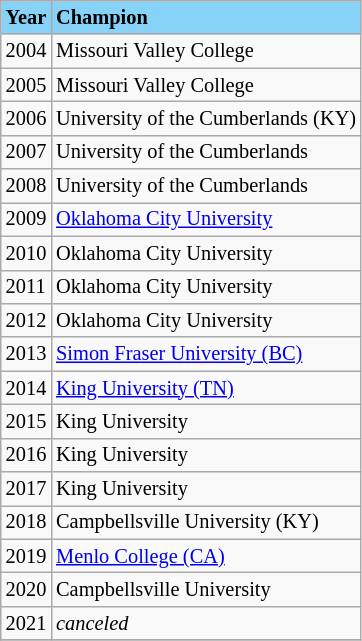<table class="wikitable" style="font-size:85%;">
<tr ! style="background-color: #87D3F8;">
<td><strong>Year</strong></td>
<td><strong>Champion</strong></td>
</tr>
<tr --->
<td>2004</td>
<td>Missouri Valley College</td>
</tr>
<tr --->
<td>2005</td>
<td>Missouri Valley College</td>
</tr>
<tr --->
<td>2006</td>
<td>University of the Cumberlands (KY)</td>
</tr>
<tr --->
<td>2007</td>
<td>University of the Cumberlands</td>
</tr>
<tr --->
<td>2008</td>
<td>University of the Cumberlands</td>
</tr>
<tr --->
<td>2009</td>
<td><a href='#'>Oklahoma City University</a></td>
</tr>
<tr --->
<td>2010</td>
<td>Oklahoma City University</td>
</tr>
<tr --->
<td>2011</td>
<td>Oklahoma City University</td>
</tr>
<tr --->
<td>2012</td>
<td>Oklahoma City University</td>
</tr>
<tr --->
<td>2013</td>
<td><a href='#'>Simon Fraser University (BC)</a></td>
</tr>
<tr --->
<td>2014</td>
<td><a href='#'>King University (TN)</a></td>
</tr>
<tr --->
<td>2015</td>
<td>King University</td>
</tr>
<tr --->
<td>2016</td>
<td>King University</td>
</tr>
<tr --->
<td>2017</td>
<td>King University</td>
</tr>
<tr --->
<td>2018</td>
<td>Campbellsville University (KY)</td>
</tr>
<tr --->
<td>2019</td>
<td><a href='#'>Menlo College (CA)</a></td>
</tr>
<tr --->
<td>2020</td>
<td>Campbellsville University</td>
</tr>
<tr --->
<td>2021</td>
<td><em>canceled</em></td>
</tr>
<tr --->
</tr>
</table>
